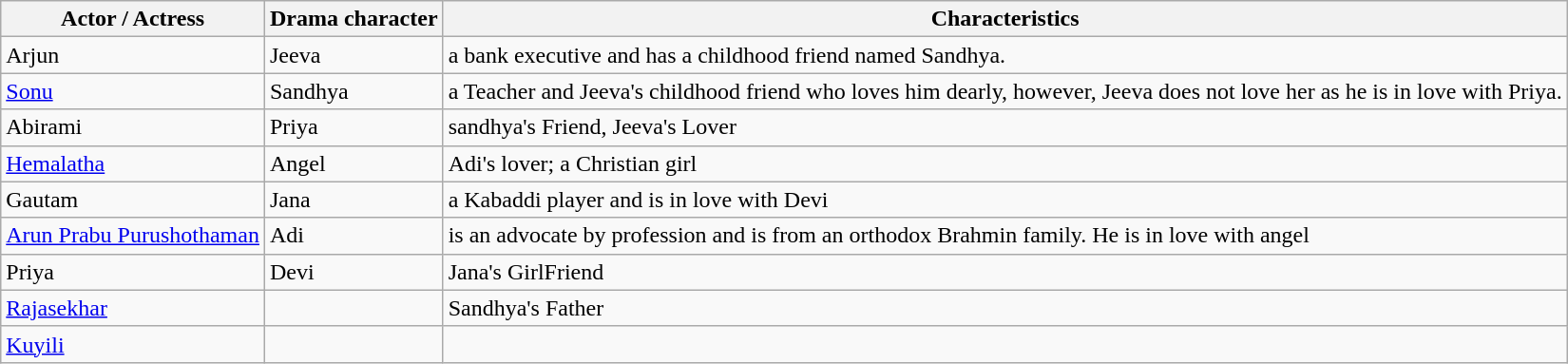<table class="wikitable">
<tr>
<th>Actor / Actress</th>
<th>Drama character</th>
<th>Characteristics</th>
</tr>
<tr>
<td>Arjun</td>
<td>Jeeva</td>
<td>a bank executive and has a childhood friend named Sandhya.</td>
</tr>
<tr>
<td><a href='#'>Sonu</a></td>
<td>Sandhya</td>
<td>a Teacher and Jeeva's childhood friend who loves him dearly, however, Jeeva does not love her as he is in love with Priya.</td>
</tr>
<tr>
<td>Abirami</td>
<td>Priya</td>
<td>sandhya's Friend, Jeeva's Lover</td>
</tr>
<tr>
<td><a href='#'>Hemalatha</a></td>
<td>Angel</td>
<td>Adi's lover; a Christian girl</td>
</tr>
<tr>
<td>Gautam</td>
<td>Jana</td>
<td>a Kabaddi player and is in love with Devi</td>
</tr>
<tr>
<td><a href='#'>Arun Prabu Purushothaman</a></td>
<td>Adi</td>
<td>is an advocate by profession and is from an orthodox Brahmin family. He is in love with angel</td>
</tr>
<tr>
<td>Priya</td>
<td>Devi</td>
<td>Jana's GirlFriend</td>
</tr>
<tr>
<td><a href='#'>Rajasekhar</a></td>
<td></td>
<td>Sandhya's Father</td>
</tr>
<tr>
<td><a href='#'>Kuyili</a></td>
<td></td>
<td></td>
</tr>
</table>
